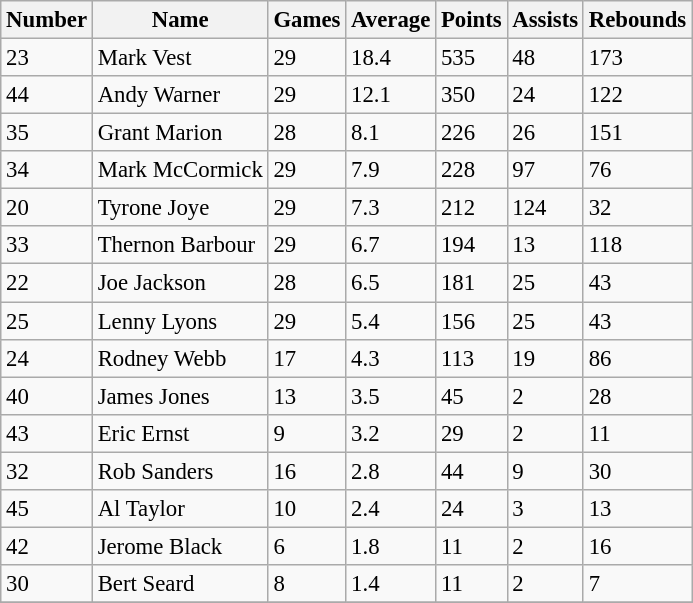<table class="wikitable" style="font-size: 95%;">
<tr>
<th>Number</th>
<th>Name</th>
<th>Games</th>
<th>Average</th>
<th>Points</th>
<th>Assists</th>
<th>Rebounds</th>
</tr>
<tr>
<td>23</td>
<td>Mark Vest</td>
<td>29</td>
<td>18.4</td>
<td>535</td>
<td>48</td>
<td>173</td>
</tr>
<tr>
<td>44</td>
<td>Andy Warner</td>
<td>29</td>
<td>12.1</td>
<td>350</td>
<td>24</td>
<td>122</td>
</tr>
<tr>
<td>35</td>
<td>Grant Marion</td>
<td>28</td>
<td>8.1</td>
<td>226</td>
<td>26</td>
<td>151</td>
</tr>
<tr>
<td>34</td>
<td>Mark McCormick</td>
<td>29</td>
<td>7.9</td>
<td>228</td>
<td>97</td>
<td>76</td>
</tr>
<tr>
<td>20</td>
<td>Tyrone Joye</td>
<td>29</td>
<td>7.3</td>
<td>212</td>
<td>124</td>
<td>32</td>
</tr>
<tr>
<td>33</td>
<td>Thernon Barbour</td>
<td>29</td>
<td>6.7</td>
<td>194</td>
<td>13</td>
<td>118</td>
</tr>
<tr>
<td>22</td>
<td>Joe Jackson</td>
<td>28</td>
<td>6.5</td>
<td>181</td>
<td>25</td>
<td>43</td>
</tr>
<tr>
<td>25</td>
<td>Lenny Lyons</td>
<td>29</td>
<td>5.4</td>
<td>156</td>
<td>25</td>
<td>43</td>
</tr>
<tr>
<td>24</td>
<td>Rodney Webb</td>
<td>17</td>
<td>4.3</td>
<td>113</td>
<td>19</td>
<td>86</td>
</tr>
<tr>
<td>40</td>
<td>James Jones</td>
<td>13</td>
<td>3.5</td>
<td>45</td>
<td>2</td>
<td>28</td>
</tr>
<tr>
<td>43</td>
<td>Eric Ernst</td>
<td>9</td>
<td>3.2</td>
<td>29</td>
<td>2</td>
<td>11</td>
</tr>
<tr>
<td>32</td>
<td>Rob Sanders</td>
<td>16</td>
<td>2.8</td>
<td>44</td>
<td>9</td>
<td>30</td>
</tr>
<tr>
<td>45</td>
<td>Al Taylor</td>
<td>10</td>
<td>2.4</td>
<td>24</td>
<td>3</td>
<td>13</td>
</tr>
<tr>
<td>42</td>
<td>Jerome Black</td>
<td>6</td>
<td>1.8</td>
<td>11</td>
<td>2</td>
<td>16</td>
</tr>
<tr>
<td>30</td>
<td>Bert Seard</td>
<td>8</td>
<td>1.4</td>
<td>11</td>
<td>2</td>
<td>7</td>
</tr>
<tr>
</tr>
</table>
